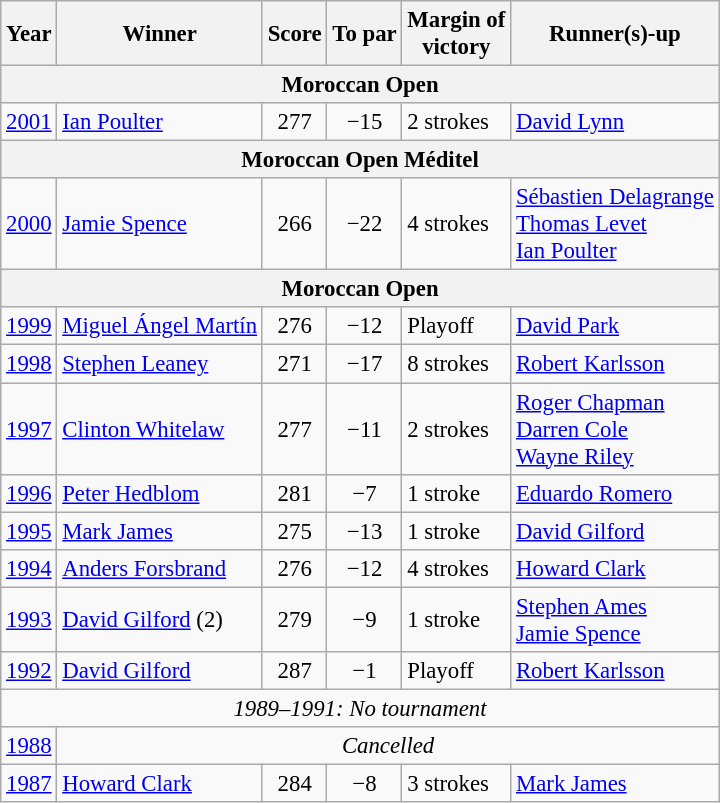<table class=wikitable style="font-size:95%">
<tr>
<th>Year</th>
<th>Winner</th>
<th>Score</th>
<th>To par</th>
<th>Margin of<br>victory</th>
<th>Runner(s)-up</th>
</tr>
<tr>
<th colspan=7>Moroccan Open</th>
</tr>
<tr>
<td><a href='#'>2001</a></td>
<td> <a href='#'>Ian Poulter</a></td>
<td align=center>277</td>
<td align=center>−15</td>
<td>2 strokes</td>
<td> <a href='#'>David Lynn</a></td>
</tr>
<tr>
<th colspan=7>Moroccan Open Méditel</th>
</tr>
<tr>
<td><a href='#'>2000</a></td>
<td> <a href='#'>Jamie Spence</a></td>
<td align=center>266</td>
<td align=center>−22</td>
<td>4 strokes</td>
<td> <a href='#'>Sébastien Delagrange</a><br> <a href='#'>Thomas Levet</a><br> <a href='#'>Ian Poulter</a></td>
</tr>
<tr>
<th colspan=7>Moroccan Open</th>
</tr>
<tr>
<td><a href='#'>1999</a></td>
<td> <a href='#'>Miguel Ángel Martín</a></td>
<td align=center>276</td>
<td align=center>−12</td>
<td>Playoff</td>
<td> <a href='#'>David Park</a></td>
</tr>
<tr>
<td><a href='#'>1998</a></td>
<td> <a href='#'>Stephen Leaney</a></td>
<td align=center>271</td>
<td align=center>−17</td>
<td>8 strokes</td>
<td> <a href='#'>Robert Karlsson</a></td>
</tr>
<tr>
<td><a href='#'>1997</a></td>
<td> <a href='#'>Clinton Whitelaw</a></td>
<td align=center>277</td>
<td align=center>−11</td>
<td>2 strokes</td>
<td> <a href='#'>Roger Chapman</a><br> <a href='#'>Darren Cole</a><br> <a href='#'>Wayne Riley</a></td>
</tr>
<tr>
<td><a href='#'>1996</a></td>
<td> <a href='#'>Peter Hedblom</a></td>
<td align=center>281</td>
<td align=center>−7</td>
<td>1 stroke</td>
<td> <a href='#'>Eduardo Romero</a></td>
</tr>
<tr>
<td><a href='#'>1995</a></td>
<td> <a href='#'>Mark James</a></td>
<td align=center>275</td>
<td align=center>−13</td>
<td>1 stroke</td>
<td> <a href='#'>David Gilford</a></td>
</tr>
<tr>
<td><a href='#'>1994</a></td>
<td> <a href='#'>Anders Forsbrand</a></td>
<td align=center>276</td>
<td align=center>−12</td>
<td>4 strokes</td>
<td> <a href='#'>Howard Clark</a></td>
</tr>
<tr>
<td><a href='#'>1993</a></td>
<td> <a href='#'>David Gilford</a> (2)</td>
<td align=center>279</td>
<td align=center>−9</td>
<td>1 stroke</td>
<td> <a href='#'>Stephen Ames</a><br> <a href='#'>Jamie Spence</a></td>
</tr>
<tr>
<td><a href='#'>1992</a></td>
<td> <a href='#'>David Gilford</a></td>
<td align=center>287</td>
<td align=center>−1</td>
<td>Playoff</td>
<td> <a href='#'>Robert Karlsson</a></td>
</tr>
<tr>
<td colspan=6 align=center><em>1989–1991: No tournament</em></td>
</tr>
<tr>
<td><a href='#'>1988</a></td>
<td colspan=6 align=center><em>Cancelled</em></td>
</tr>
<tr>
<td><a href='#'>1987</a></td>
<td> <a href='#'>Howard Clark</a></td>
<td align=center>284</td>
<td align=center>−8</td>
<td>3 strokes</td>
<td> <a href='#'>Mark James</a></td>
</tr>
</table>
